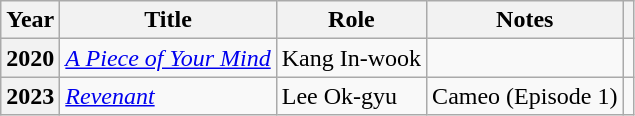<table class="wikitable sortable plainrowheaders">
<tr>
<th scope="col">Year</th>
<th scope="col">Title</th>
<th scope="col">Role</th>
<th>Notes</th>
<th scope="col" class="unsortable"></th>
</tr>
<tr>
<th scope="row">2020</th>
<td><em><a href='#'>A Piece of Your Mind</a></em></td>
<td>Kang In-wook</td>
<td></td>
<td></td>
</tr>
<tr>
<th scope="row">2023</th>
<td><em><a href='#'>Revenant</a></em></td>
<td>Lee Ok-gyu</td>
<td>Cameo (Episode 1)</td>
<td></td>
</tr>
</table>
